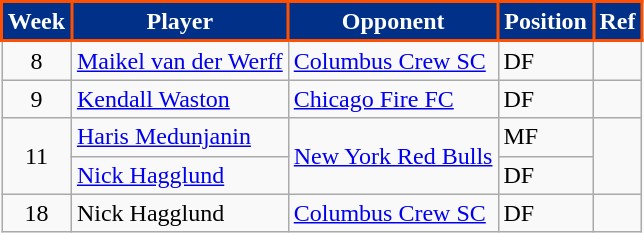<table class=wikitable>
<tr>
<th style="background:#003087; color:#FFFFFF; border:2px solid #FE5000;" scope="col">Week</th>
<th style="background:#003087; color:#FFFFFF; border:2px solid #FE5000;" scope="col">Player</th>
<th style="background:#003087; color:#FFFFFF; border:2px solid #FE5000;" scope="col">Opponent</th>
<th style="background:#003087; color:#FFFFFF; border:2px solid #FE5000;" scope="col">Position</th>
<th style="background:#003087; color:#FFFFFF; border:2px solid #FE5000;" scope="col">Ref</th>
</tr>
<tr>
<td align=center>8</td>
<td> <a href='#'>Maikel van der Werff</a></td>
<td><a href='#'>Columbus Crew SC</a></td>
<td>DF</td>
<td></td>
</tr>
<tr>
<td align=center>9</td>
<td> <a href='#'>Kendall Waston</a></td>
<td><a href='#'>Chicago Fire FC</a></td>
<td>DF</td>
<td></td>
</tr>
<tr>
<td align=center rowspan="2">11</td>
<td> <a href='#'>Haris Medunjanin</a></td>
<td rowspan="2"><a href='#'>New York Red Bulls</a></td>
<td>MF</td>
<td rowspan="2"></td>
</tr>
<tr>
<td> <a href='#'>Nick Hagglund</a></td>
<td>DF</td>
</tr>
<tr>
<td align=center>18</td>
<td> Nick Hagglund</td>
<td><a href='#'>Columbus Crew SC</a></td>
<td>DF</td>
<td></td>
</tr>
</table>
